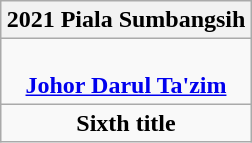<table class="wikitable" style="text-align: center; margin: 0 auto;">
<tr>
<th>2021 Piala Sumbangsih</th>
</tr>
<tr>
<td><br><a href='#'><strong>Johor Darul Ta'zim</strong></a></td>
</tr>
<tr>
<td><strong>Sixth title</strong></td>
</tr>
</table>
